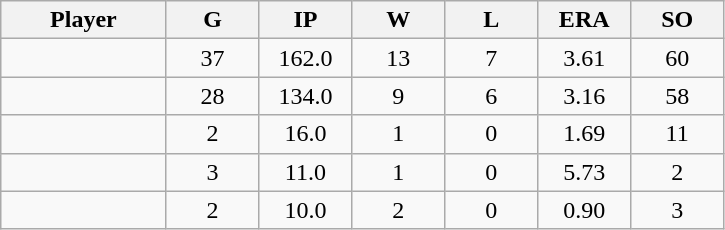<table class="wikitable sortable">
<tr>
<th bgcolor="#DDDDFF" width="16%">Player</th>
<th bgcolor="#DDDDFF" width="9%">G</th>
<th bgcolor="#DDDDFF" width="9%">IP</th>
<th bgcolor="#DDDDFF" width="9%">W</th>
<th bgcolor="#DDDDFF" width="9%">L</th>
<th bgcolor="#DDDDFF" width="9%">ERA</th>
<th bgcolor="#DDDDFF" width="9%">SO</th>
</tr>
<tr align="center">
<td></td>
<td>37</td>
<td>162.0</td>
<td>13</td>
<td>7</td>
<td>3.61</td>
<td>60</td>
</tr>
<tr align="center">
<td></td>
<td>28</td>
<td>134.0</td>
<td>9</td>
<td>6</td>
<td>3.16</td>
<td>58</td>
</tr>
<tr align="center">
<td></td>
<td>2</td>
<td>16.0</td>
<td>1</td>
<td>0</td>
<td>1.69</td>
<td>11</td>
</tr>
<tr align="center">
<td></td>
<td>3</td>
<td>11.0</td>
<td>1</td>
<td>0</td>
<td>5.73</td>
<td>2</td>
</tr>
<tr align="center">
<td></td>
<td>2</td>
<td>10.0</td>
<td>2</td>
<td>0</td>
<td>0.90</td>
<td>3</td>
</tr>
</table>
